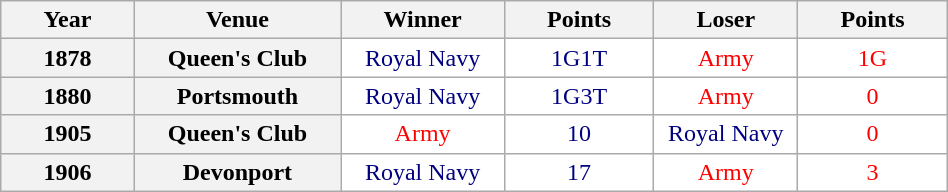<table class="wikitable" style="margin: 1em auto 1em auto" width="50%">
<tr>
<th width="5%">Year</th>
<th width="5%">Venue</th>
<th width="5%">Winner</th>
<th width="5%">Points</th>
<th width="5%">Loser</th>
<th width="5%">Points</th>
</tr>
<tr>
<th>1878</th>
<th>Queen's Club</th>
<td style="background: white; color: navy; text-align:center;">Royal Navy</td>
<td style="background: white; color: navy; text-align:center;">1G1T</td>
<td style="background: white; color: red; text-align:center;">Army</td>
<td style="background: white; color: red; text-align:center;">1G</td>
</tr>
<tr>
<th>1880</th>
<th>Portsmouth</th>
<td style="background: white; color: navy; text-align:center;">Royal Navy</td>
<td style="background: white; color: navy; text-align:center;">1G3T</td>
<td style="background: white; color: red; text-align:center;">Army</td>
<td style="background: white; color: red; text-align:center;">0</td>
</tr>
<tr>
<th>1905</th>
<th>Queen's Club</th>
<td style="background: white; color:  red; text-align:center;">Army</td>
<td style="background: white; color: navy; text-align:center;">10</td>
<td style="background: white; color: navy; text-align:center;">Royal Navy</td>
<td style="background: white; color: red; text-align:center;">0</td>
</tr>
<tr>
<th>1906</th>
<th>Devonport</th>
<td style="background: white; color: navy; text-align:center;">Royal Navy</td>
<td style="background: white; color: navy; text-align:center;">17</td>
<td style="background: white; color: red; text-align:center;">Army</td>
<td style="background: white; color: red; text-align:center;">3</td>
</tr>
</table>
